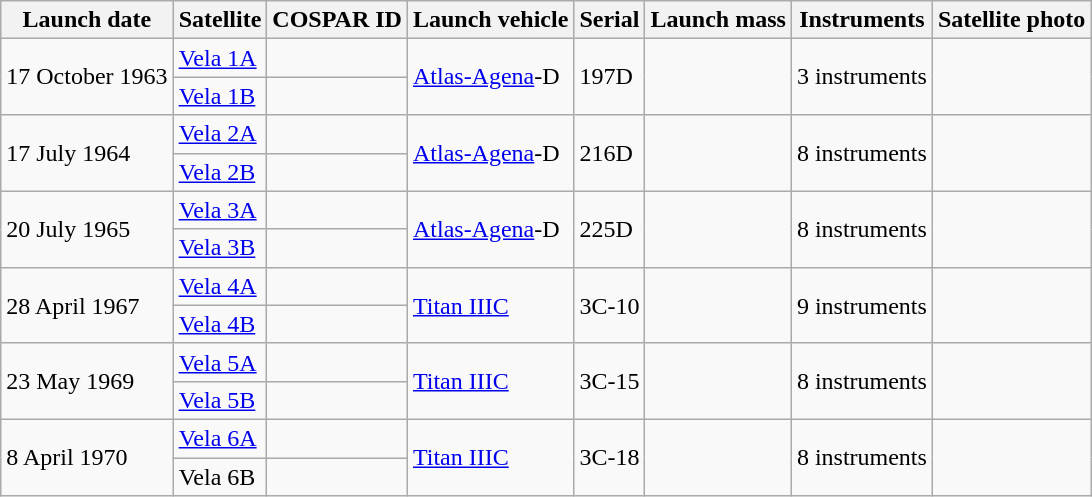<table class="wikitable alternance centre">
<tr>
<th scope="col">Launch date</th>
<th scope="col">Satellite</th>
<th scope="col">COSPAR ID</th>
<th scope="col">Launch vehicle</th>
<th>Serial</th>
<th scope="col">Launch mass</th>
<th scope="col">Instruments</th>
<th>Satellite photo</th>
</tr>
<tr>
<td rowspan="2">17 October 1963</td>
<td><a href='#'>Vela 1A</a></td>
<td></td>
<td rowspan="2"><a href='#'>Atlas-Agena</a>-D</td>
<td rowspan="2">197D</td>
<td rowspan="2"></td>
<td rowspan="2">3 instruments</td>
<td rowspan="2"></td>
</tr>
<tr>
<td><a href='#'>Vela 1B</a></td>
<td></td>
</tr>
<tr>
<td rowspan="2">17 July 1964</td>
<td><a href='#'>Vela 2A</a></td>
<td></td>
<td rowspan="2"><a href='#'>Atlas-Agena</a>-D</td>
<td rowspan="2">216D</td>
<td rowspan="2"></td>
<td rowspan="2">8 instruments</td>
<td rowspan="2"></td>
</tr>
<tr>
<td><a href='#'>Vela 2B</a></td>
<td></td>
</tr>
<tr>
<td rowspan="2">20 July 1965</td>
<td><a href='#'>Vela 3A</a></td>
<td></td>
<td rowspan="2"><a href='#'>Atlas-Agena</a>-D</td>
<td rowspan="2">225D</td>
<td rowspan="2"></td>
<td rowspan="2">8 instruments</td>
<td rowspan="2"></td>
</tr>
<tr>
<td><a href='#'>Vela 3B</a></td>
<td></td>
</tr>
<tr>
<td rowspan="2">28 April 1967</td>
<td><a href='#'>Vela 4A</a></td>
<td></td>
<td rowspan="2"><a href='#'>Titan IIIC</a></td>
<td rowspan="2">3C-10</td>
<td rowspan="2"></td>
<td rowspan="2">9 instruments</td>
<td rowspan="2"></td>
</tr>
<tr>
<td><a href='#'>Vela 4B</a></td>
<td></td>
</tr>
<tr>
<td rowspan="2">23 May 1969</td>
<td><a href='#'>Vela 5A</a></td>
<td></td>
<td rowspan="2"><a href='#'>Titan IIIC</a></td>
<td rowspan="2">3C-15</td>
<td rowspan="2"></td>
<td rowspan="2">8 instruments</td>
<td rowspan="2"></td>
</tr>
<tr>
<td><a href='#'>Vela 5B</a></td>
<td></td>
</tr>
<tr>
<td rowspan="2">8 April 1970</td>
<td><a href='#'>Vela 6A</a></td>
<td></td>
<td rowspan="2"><a href='#'>Titan IIIC</a></td>
<td rowspan="2">3C-18</td>
<td rowspan="2"></td>
<td rowspan="2">8 instruments</td>
<td rowspan="2"></td>
</tr>
<tr>
<td>Vela 6B</td>
<td></td>
</tr>
</table>
